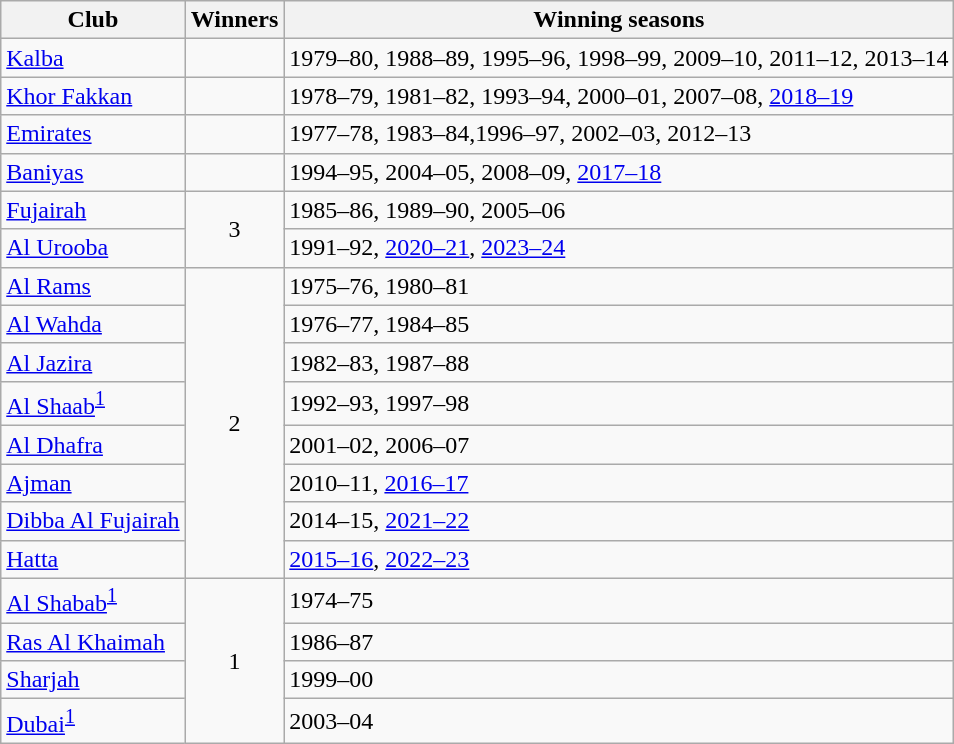<table class="wikitable">
<tr>
<th>Club</th>
<th>Winners</th>
<th>Winning seasons</th>
</tr>
<tr>
<td><a href='#'>Kalba</a></td>
<td></td>
<td>1979–80, 1988–89, 1995–96, 1998–99, 2009–10, 2011–12, 2013–14</td>
</tr>
<tr>
<td><a href='#'>Khor Fakkan</a></td>
<td></td>
<td>1978–79, 1981–82, 1993–94, 2000–01, 2007–08, <a href='#'>2018–19</a></td>
</tr>
<tr>
<td><a href='#'>Emirates</a></td>
<td></td>
<td>1977–78, 1983–84,1996–97, 2002–03, 2012–13</td>
</tr>
<tr>
<td><a href='#'>Baniyas</a></td>
<td></td>
<td>1994–95, 2004–05, 2008–09, <a href='#'>2017–18</a></td>
</tr>
<tr>
<td><a href='#'>Fujairah</a></td>
<td rowspan=2 style="text-align:center;">3</td>
<td>1985–86, 1989–90, 2005–06</td>
</tr>
<tr>
<td><a href='#'>Al Urooba</a></td>
<td>1991–92, <a href='#'>2020–21</a>, <a href='#'>2023–24</a></td>
</tr>
<tr>
<td><a href='#'>Al Rams</a></td>
<td rowspan=8 style="text-align:center;">2</td>
<td>1975–76, 1980–81</td>
</tr>
<tr>
<td><a href='#'>Al Wahda</a></td>
<td>1976–77, 1984–85</td>
</tr>
<tr>
<td><a href='#'>Al Jazira</a></td>
<td>1982–83, 1987–88</td>
</tr>
<tr>
<td><a href='#'>Al Shaab</a><sup><a href='#'>1</a></sup></td>
<td>1992–93, 1997–98</td>
</tr>
<tr>
<td><a href='#'>Al Dhafra</a></td>
<td>2001–02, 2006–07</td>
</tr>
<tr>
<td><a href='#'>Ajman</a></td>
<td>2010–11, <a href='#'>2016–17</a></td>
</tr>
<tr>
<td><a href='#'>Dibba Al Fujairah</a></td>
<td>2014–15, <a href='#'>2021–22</a></td>
</tr>
<tr>
<td><a href='#'>Hatta</a></td>
<td><a href='#'>2015–16</a>, <a href='#'>2022–23</a></td>
</tr>
<tr>
<td><a href='#'>Al Shabab</a><sup><a href='#'>1</a></sup></td>
<td rowspan=5 style="text-align:center;">1</td>
<td>1974–75</td>
</tr>
<tr>
<td><a href='#'>Ras Al Khaimah</a></td>
<td>1986–87</td>
</tr>
<tr>
<td><a href='#'>Sharjah</a></td>
<td>1999–00</td>
</tr>
<tr>
<td><a href='#'>Dubai</a><sup><a href='#'>1</a></sup></td>
<td>2003–04</td>
</tr>
</table>
